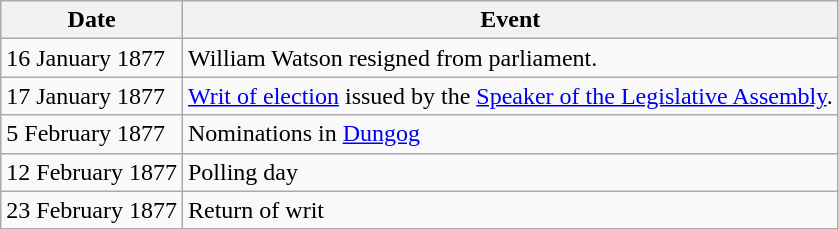<table class="wikitable">
<tr>
<th>Date</th>
<th>Event</th>
</tr>
<tr>
<td>16 January 1877</td>
<td>William Watson resigned from parliament.</td>
</tr>
<tr>
<td>17 January 1877</td>
<td><a href='#'>Writ of election</a> issued by the <a href='#'>Speaker of the Legislative Assembly</a>.</td>
</tr>
<tr>
<td>5 February 1877</td>
<td>Nominations in <a href='#'>Dungog</a></td>
</tr>
<tr>
<td>12 February 1877</td>
<td>Polling day</td>
</tr>
<tr>
<td>23 February 1877</td>
<td>Return of writ</td>
</tr>
</table>
